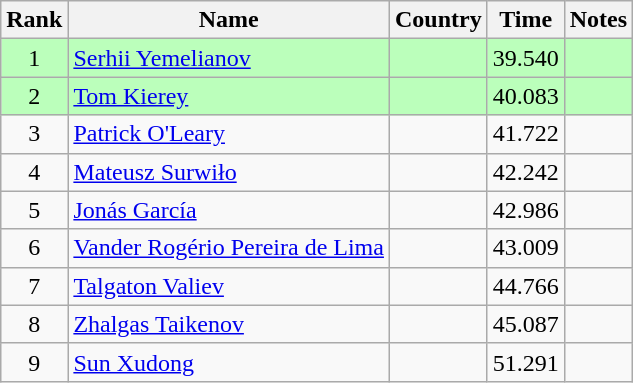<table class="wikitable" style="text-align:center">
<tr>
<th>Rank</th>
<th>Name</th>
<th>Country</th>
<th>Time</th>
<th>Notes</th>
</tr>
<tr bgcolor=bbffbb>
<td>1</td>
<td align="left"><a href='#'>Serhii Yemelianov</a></td>
<td align="left"></td>
<td>39.540</td>
<td></td>
</tr>
<tr bgcolor=bbffbb>
<td>2</td>
<td align="left"><a href='#'>Tom Kierey</a></td>
<td align="left"></td>
<td>40.083</td>
<td></td>
</tr>
<tr>
<td>3</td>
<td align="left"><a href='#'>Patrick O'Leary</a></td>
<td align="left"></td>
<td>41.722</td>
<td></td>
</tr>
<tr>
<td>4</td>
<td align="left"><a href='#'>Mateusz Surwiło</a></td>
<td align="left"></td>
<td>42.242</td>
<td></td>
</tr>
<tr>
<td>5</td>
<td align="left"><a href='#'>Jonás García</a></td>
<td align="left"></td>
<td>42.986</td>
<td></td>
</tr>
<tr>
<td>6</td>
<td align="left"><a href='#'>Vander Rogério Pereira de Lima</a></td>
<td align="left"></td>
<td>43.009</td>
<td></td>
</tr>
<tr>
<td>7</td>
<td align="left"><a href='#'>Talgaton Valiev</a></td>
<td align="left"></td>
<td>44.766</td>
<td></td>
</tr>
<tr>
<td>8</td>
<td align="left"><a href='#'>Zhalgas Taikenov</a></td>
<td align="left"></td>
<td>45.087</td>
<td></td>
</tr>
<tr>
<td>9</td>
<td align="left"><a href='#'>Sun Xudong</a></td>
<td align="left"></td>
<td>51.291</td>
<td></td>
</tr>
</table>
